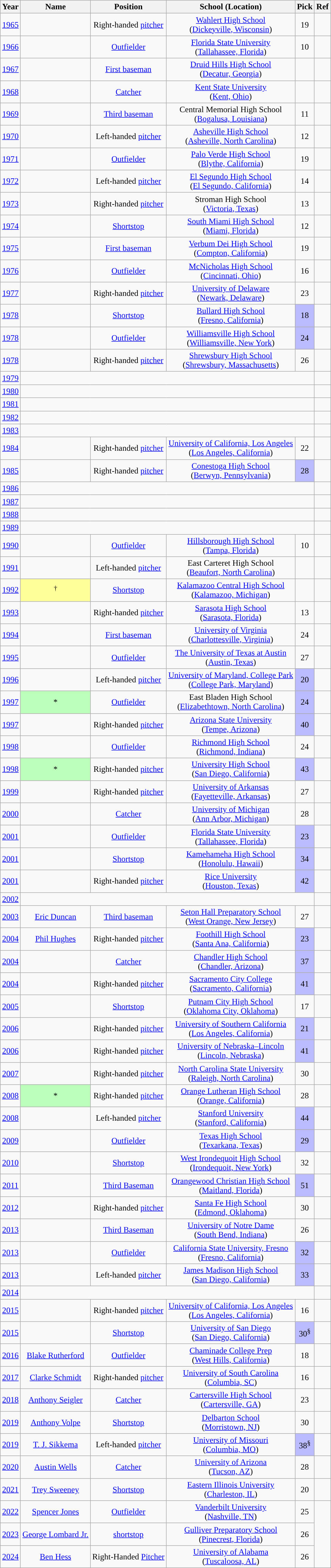<table class="wikitable sortable" style="text-align:center;" border="1">
<tr>
<th>Year</th>
<th>Name</th>
<th>Position</th>
<th class="unsortable">School (Location)</th>
<th>Pick</th>
<th class="unsortable">Ref</th>
</tr>
<tr>
<td><a href='#'>1965</a></td>
<td></td>
<td>Right-handed <a href='#'>pitcher</a></td>
<td><a href='#'>Wahlert High School</a><br>(<a href='#'>Dickeyville, Wisconsin</a>)</td>
<td>19</td>
<td></td>
</tr>
<tr>
<td><a href='#'>1966</a></td>
<td></td>
<td><a href='#'>Outfielder</a></td>
<td><a href='#'>Florida State University</a><br>(<a href='#'>Tallahassee, Florida</a>)</td>
<td>10</td>
<td></td>
</tr>
<tr>
<td><a href='#'>1967</a></td>
<td></td>
<td><a href='#'>First baseman</a></td>
<td><a href='#'>Druid Hills High School</a><br>(<a href='#'>Decatur, Georgia</a>)</td>
<td></td>
<td></td>
</tr>
<tr>
<td><a href='#'>1968</a></td>
<td></td>
<td><a href='#'>Catcher</a></td>
<td><a href='#'>Kent State University</a><br>(<a href='#'>Kent, Ohio</a>)</td>
<td></td>
<td></td>
</tr>
<tr>
<td><a href='#'>1969</a></td>
<td></td>
<td><a href='#'>Third baseman</a></td>
<td>Central Memorial High School<br>(<a href='#'>Bogalusa, Louisiana</a>)</td>
<td>11</td>
<td></td>
</tr>
<tr>
<td><a href='#'>1970</a></td>
<td></td>
<td>Left-handed <a href='#'>pitcher</a></td>
<td><a href='#'>Asheville High School</a><br>(<a href='#'>Asheville, North Carolina</a>)</td>
<td>12</td>
<td></td>
</tr>
<tr>
<td><a href='#'>1971</a></td>
<td></td>
<td><a href='#'>Outfielder</a></td>
<td><a href='#'>Palo Verde High School</a><br>(<a href='#'>Blythe, California</a>)</td>
<td>19</td>
<td></td>
</tr>
<tr>
<td><a href='#'>1972</a></td>
<td></td>
<td>Left-handed <a href='#'>pitcher</a></td>
<td><a href='#'>El Segundo High School</a><br>(<a href='#'>El Segundo, California</a>)</td>
<td>14</td>
<td></td>
</tr>
<tr>
<td><a href='#'>1973</a></td>
<td></td>
<td>Right-handed <a href='#'>pitcher</a></td>
<td>Stroman High School<br>(<a href='#'>Victoria, Texas</a>)</td>
<td>13</td>
<td></td>
</tr>
<tr>
<td><a href='#'>1974</a></td>
<td></td>
<td><a href='#'>Shortstop</a></td>
<td><a href='#'>South Miami High School</a><br>(<a href='#'>Miami, Florida</a>)</td>
<td>12</td>
<td></td>
</tr>
<tr>
<td><a href='#'>1975</a></td>
<td></td>
<td><a href='#'>First baseman</a></td>
<td><a href='#'>Verbum Dei High School</a><br>(<a href='#'>Compton, California</a>)</td>
<td>19</td>
<td></td>
</tr>
<tr>
<td><a href='#'>1976</a></td>
<td></td>
<td><a href='#'>Outfielder</a></td>
<td><a href='#'>McNicholas High School</a><br>(<a href='#'>Cincinnati, Ohio</a>)</td>
<td>16</td>
<td></td>
</tr>
<tr>
<td><a href='#'>1977</a></td>
<td></td>
<td>Right-handed <a href='#'>pitcher</a></td>
<td><a href='#'>University of Delaware</a><br>(<a href='#'>Newark, Delaware</a>)</td>
<td>23</td>
<td></td>
</tr>
<tr>
<td><a href='#'>1978</a></td>
<td></td>
<td><a href='#'>Shortstop</a></td>
<td><a href='#'>Bullard High School</a><br>(<a href='#'>Fresno, California</a>)</td>
<td bgcolor="#bbbbff">18</td>
<td></td>
</tr>
<tr>
<td><a href='#'>1978</a></td>
<td></td>
<td><a href='#'>Outfielder</a></td>
<td><a href='#'>Williamsville High School</a><br>(<a href='#'>Williamsville, New York</a>)</td>
<td bgcolor="#bbbbff">24</td>
<td></td>
</tr>
<tr>
<td><a href='#'>1978</a></td>
<td></td>
<td>Right-handed <a href='#'>pitcher</a></td>
<td><a href='#'>Shrewsbury High School</a><br>(<a href='#'>Shrewsbury, Massachusetts</a>)</td>
<td>26</td>
<td></td>
</tr>
<tr>
<td><a href='#'>1979</a></td>
<td colspan="4"></td>
<td></td>
</tr>
<tr>
<td><a href='#'>1980</a></td>
<td colspan="4"></td>
<td></td>
</tr>
<tr>
<td><a href='#'>1981</a></td>
<td colspan="4"></td>
<td></td>
</tr>
<tr>
<td><a href='#'>1982</a></td>
<td colspan="4"></td>
<td></td>
</tr>
<tr>
<td><a href='#'>1983</a></td>
<td colspan="4"></td>
<td></td>
</tr>
<tr>
<td><a href='#'>1984</a></td>
<td></td>
<td>Right-handed <a href='#'>pitcher</a></td>
<td><a href='#'>University of California, Los Angeles</a><br>(<a href='#'>Los Angeles, California</a>)</td>
<td>22</td>
<td></td>
</tr>
<tr>
<td><a href='#'>1985</a></td>
<td></td>
<td>Right-handed <a href='#'>pitcher</a></td>
<td><a href='#'>Conestoga High School</a><br>(<a href='#'>Berwyn, Pennsylvania</a>)</td>
<td bgcolor="#bbbbff">28</td>
<td></td>
</tr>
<tr>
<td><a href='#'>1986</a></td>
<td colspan="4"></td>
<td></td>
</tr>
<tr>
<td><a href='#'>1987</a></td>
<td colspan="4"></td>
<td></td>
</tr>
<tr>
<td><a href='#'>1988</a></td>
<td colspan="4"></td>
<td></td>
</tr>
<tr>
<td><a href='#'>1989</a></td>
<td colspan="4"></td>
<td></td>
</tr>
<tr>
<td><a href='#'>1990</a></td>
<td></td>
<td><a href='#'>Outfielder</a></td>
<td><a href='#'>Hillsborough High School</a><br>(<a href='#'>Tampa, Florida</a>)</td>
<td>10</td>
<td></td>
</tr>
<tr>
<td><a href='#'>1991</a></td>
<td></td>
<td>Left-handed <a href='#'>pitcher</a></td>
<td>East Carteret High School<br>(<a href='#'>Beaufort, North Carolina</a>)</td>
<td></td>
<td></td>
</tr>
<tr>
<td><a href='#'>1992</a></td>
<td style="background:#ff9;"><sup>†</sup></td>
<td><a href='#'>Shortstop</a></td>
<td><a href='#'>Kalamazoo Central High School</a><br>(<a href='#'>Kalamazoo, Michigan</a>)</td>
<td></td>
<td></td>
</tr>
<tr>
<td><a href='#'>1993</a></td>
<td></td>
<td>Right-handed <a href='#'>pitcher</a></td>
<td><a href='#'>Sarasota High School</a><br>(<a href='#'>Sarasota, Florida</a>)</td>
<td>13</td>
<td></td>
</tr>
<tr>
<td><a href='#'>1994</a></td>
<td></td>
<td><a href='#'>First baseman</a></td>
<td><a href='#'>University of Virginia</a><br>(<a href='#'>Charlottesville, Virginia</a>)</td>
<td>24</td>
<td></td>
</tr>
<tr>
<td><a href='#'>1995</a></td>
<td></td>
<td><a href='#'>Outfielder</a></td>
<td><a href='#'>The University of Texas at Austin</a><br>(<a href='#'>Austin, Texas</a>)</td>
<td>27</td>
<td></td>
</tr>
<tr>
<td><a href='#'>1996</a></td>
<td></td>
<td>Left-handed <a href='#'>pitcher</a></td>
<td><a href='#'>University of Maryland, College Park</a><br>(<a href='#'>College Park, Maryland</a>)</td>
<td bgcolor="#bbbbff">20</td>
<td></td>
</tr>
<tr>
<td><a href='#'>1997</a></td>
<td bgcolor="#bbffbb">*</td>
<td><a href='#'>Outfielder</a></td>
<td>East Bladen High School<br>(<a href='#'>Elizabethtown, North Carolina</a>)</td>
<td bgcolor="#bbbbff">24</td>
<td></td>
</tr>
<tr>
<td><a href='#'>1997</a></td>
<td></td>
<td>Right-handed <a href='#'>pitcher</a></td>
<td><a href='#'>Arizona State University</a><br>(<a href='#'>Tempe, Arizona</a>)</td>
<td bgcolor="#bbbbff">40</td>
<td></td>
</tr>
<tr>
<td><a href='#'>1998</a></td>
<td></td>
<td><a href='#'>Outfielder</a></td>
<td><a href='#'>Richmond High School</a><br>(<a href='#'>Richmond, Indiana</a>)</td>
<td>24</td>
<td></td>
</tr>
<tr>
<td><a href='#'>1998</a></td>
<td bgcolor="#bbffbb">*</td>
<td>Right-handed <a href='#'>pitcher</a></td>
<td><a href='#'>University High School</a><br>(<a href='#'>San Diego, California</a>)</td>
<td bgcolor="#bbbbff">43</td>
<td></td>
</tr>
<tr>
<td><a href='#'>1999</a></td>
<td></td>
<td>Right-handed <a href='#'>pitcher</a></td>
<td><a href='#'>University of Arkansas</a><br>(<a href='#'>Fayetteville, Arkansas</a>)</td>
<td>27</td>
<td></td>
</tr>
<tr>
<td><a href='#'>2000</a></td>
<td></td>
<td><a href='#'>Catcher</a></td>
<td><a href='#'>University of Michigan</a><br>(<a href='#'>Ann Arbor, Michigan</a>)</td>
<td>28</td>
<td></td>
</tr>
<tr>
<td><a href='#'>2001</a></td>
<td></td>
<td><a href='#'>Outfielder</a></td>
<td><a href='#'>Florida State University</a><br>(<a href='#'>Tallahassee, Florida</a>)</td>
<td bgcolor="#bbbbff">23</td>
<td></td>
</tr>
<tr>
<td><a href='#'>2001</a></td>
<td></td>
<td><a href='#'>Shortstop</a></td>
<td><a href='#'>Kamehameha High School</a><br>(<a href='#'>Honolulu, Hawaii</a>)</td>
<td bgcolor="#bbbbff">34</td>
<td></td>
</tr>
<tr>
<td><a href='#'>2001</a></td>
<td></td>
<td>Right-handed <a href='#'>pitcher</a></td>
<td><a href='#'>Rice University</a><br>(<a href='#'>Houston, Texas</a>)</td>
<td bgcolor="#bbbbff">42</td>
<td></td>
</tr>
<tr>
<td><a href='#'>2002</a></td>
<td colspan="4"></td>
<td></td>
</tr>
<tr>
<td><a href='#'>2003</a></td>
<td><a href='#'>Eric Duncan</a></td>
<td><a href='#'>Third baseman</a></td>
<td><a href='#'>Seton Hall Preparatory School</a><br>(<a href='#'>West Orange, New Jersey</a>)</td>
<td>27</td>
<td></td>
</tr>
<tr>
<td><a href='#'>2004</a></td>
<td><a href='#'>Phil Hughes</a></td>
<td>Right-handed <a href='#'>pitcher</a></td>
<td><a href='#'>Foothill High School</a><br>(<a href='#'>Santa Ana, California</a>)</td>
<td bgcolor="#bbbbff">23</td>
<td></td>
</tr>
<tr>
<td><a href='#'>2004</a></td>
<td></td>
<td><a href='#'>Catcher</a></td>
<td><a href='#'>Chandler High School</a><br>(<a href='#'>Chandler, Arizona</a>)</td>
<td bgcolor="#bbbbff">37</td>
<td></td>
</tr>
<tr>
<td><a href='#'>2004</a></td>
<td></td>
<td>Right-handed <a href='#'>pitcher</a></td>
<td><a href='#'>Sacramento City College</a><br>(<a href='#'>Sacramento, California</a>)</td>
<td bgcolor="#bbbbff">41</td>
<td></td>
</tr>
<tr>
<td><a href='#'>2005</a></td>
<td></td>
<td><a href='#'>Shortstop</a></td>
<td><a href='#'>Putnam City High School</a><br>(<a href='#'>Oklahoma City, Oklahoma</a>)</td>
<td>17</td>
<td></td>
</tr>
<tr>
<td><a href='#'>2006</a></td>
<td></td>
<td>Right-handed <a href='#'>pitcher</a></td>
<td><a href='#'>University of Southern California</a><br>(<a href='#'>Los Angeles, California</a>)</td>
<td bgcolor="#bbbbff">21</td>
<td></td>
</tr>
<tr>
<td><a href='#'>2006</a></td>
<td></td>
<td>Right-handed <a href='#'>pitcher</a></td>
<td><a href='#'>University of Nebraska–Lincoln</a><br>(<a href='#'>Lincoln, Nebraska</a>)</td>
<td bgcolor="#bbbbff">41</td>
<td></td>
</tr>
<tr>
<td><a href='#'>2007</a></td>
<td></td>
<td>Right-handed <a href='#'>pitcher</a></td>
<td><a href='#'>North Carolina State University</a><br>(<a href='#'>Raleigh, North Carolina</a>)</td>
<td>30</td>
<td></td>
</tr>
<tr>
<td><a href='#'>2008</a></td>
<td bgcolor="#bbffbb">*</td>
<td>Right-handed <a href='#'>pitcher</a></td>
<td><a href='#'>Orange Lutheran High School</a><br>(<a href='#'>Orange, California</a>)</td>
<td>28</td>
<td></td>
</tr>
<tr>
<td><a href='#'>2008</a></td>
<td></td>
<td>Left-handed <a href='#'>pitcher</a></td>
<td><a href='#'>Stanford University</a><br>(<a href='#'>Stanford, California</a>)</td>
<td bgcolor="#bbbbff">44</td>
<td></td>
</tr>
<tr>
<td><a href='#'>2009</a></td>
<td></td>
<td><a href='#'>Outfielder</a></td>
<td><a href='#'>Texas High School</a><br>(<a href='#'>Texarkana, Texas</a>)</td>
<td bgcolor="#bbbbff">29</td>
<td></td>
</tr>
<tr>
<td><a href='#'>2010</a></td>
<td></td>
<td><a href='#'>Shortstop</a></td>
<td><a href='#'>West Irondequoit High School</a><br>(<a href='#'>Irondequoit, New York</a>)</td>
<td>32</td>
<td></td>
</tr>
<tr>
<td><a href='#'>2011</a></td>
<td></td>
<td><a href='#'>Third Baseman</a></td>
<td><a href='#'>Orangewood Christian High School</a><br>(<a href='#'>Maitland, Florida</a>)</td>
<td bgcolor="#bbbbff">51</td>
<td></td>
</tr>
<tr>
<td><a href='#'>2012</a></td>
<td></td>
<td>Right-handed <a href='#'>pitcher</a></td>
<td><a href='#'>Santa Fe High School</a><br>(<a href='#'>Edmond, Oklahoma</a>)</td>
<td>30</td>
<td></td>
</tr>
<tr>
<td><a href='#'>2013</a></td>
<td></td>
<td><a href='#'>Third Baseman</a></td>
<td><a href='#'>University of Notre Dame</a><br>(<a href='#'>South Bend, Indiana</a>)</td>
<td>26</td>
<td></td>
</tr>
<tr>
<td><a href='#'>2013</a></td>
<td></td>
<td><a href='#'>Outfielder</a></td>
<td><a href='#'>California State University, Fresno</a><br>(<a href='#'>Fresno, California</a>)</td>
<td bgcolor="#bbbbff">32</td>
<td></td>
</tr>
<tr>
<td><a href='#'>2013</a></td>
<td></td>
<td>Left-handed <a href='#'>pitcher</a></td>
<td><a href='#'>James Madison High School</a><br>(<a href='#'>San Diego, California</a>)</td>
<td bgcolor="#bbbbff">33</td>
<td></td>
</tr>
<tr>
<td><a href='#'>2014</a></td>
<td colspan="4"></td>
<td></td>
</tr>
<tr>
<td><a href='#'>2015</a></td>
<td></td>
<td>Right-handed <a href='#'>pitcher</a></td>
<td><a href='#'>University of California, Los Angeles</a><br>(<a href='#'>Los Angeles, California</a>)</td>
<td>16</td>
<td></td>
</tr>
<tr>
<td><a href='#'>2015</a></td>
<td></td>
<td><a href='#'>Shortstop</a></td>
<td><a href='#'>University of San Diego</a><br>(<a href='#'>San Diego, California</a>)</td>
<td bgcolor="#bbbbff">30<sup>§</sup></td>
<td></td>
</tr>
<tr>
<td><a href='#'>2016</a></td>
<td><a href='#'>Blake Rutherford</a></td>
<td><a href='#'>Outfielder</a></td>
<td><a href='#'>Chaminade College Prep</a><br>(<a href='#'>West Hills, California</a>)</td>
<td>18</td>
<td></td>
</tr>
<tr>
<td><a href='#'>2017</a></td>
<td><a href='#'>Clarke Schmidt</a></td>
<td>Right-handed <a href='#'>pitcher</a></td>
<td><a href='#'>University of South Carolina</a><br>(<a href='#'>Columbia, SC</a>)</td>
<td>16</td>
<td></td>
</tr>
<tr>
<td><a href='#'>2018</a></td>
<td><a href='#'>Anthony Seigler</a></td>
<td><a href='#'>Catcher</a></td>
<td><a href='#'>Cartersville High School</a><br>(<a href='#'>Cartersville, GA</a>)</td>
<td>23</td>
<td></td>
</tr>
<tr>
<td><a href='#'>2019</a></td>
<td><a href='#'>Anthony Volpe</a></td>
<td><a href='#'>Shortstop</a></td>
<td><a href='#'>Delbarton School</a><br>(<a href='#'>Morristown, NJ</a>)</td>
<td>30</td>
<td></td>
</tr>
<tr>
<td><a href='#'>2019</a></td>
<td><a href='#'>T. J. Sikkema</a></td>
<td>Left-handed <a href='#'>pitcher</a></td>
<td><a href='#'>University of Missouri</a><br>(<a href='#'>Columbia, MO</a>)</td>
<td bgcolor="#bbbbff">38<sup>§</sup></td>
<td></td>
</tr>
<tr>
<td><a href='#'>2020</a></td>
<td><a href='#'>Austin Wells</a></td>
<td><a href='#'>Catcher</a></td>
<td><a href='#'>University of Arizona</a><br>(<a href='#'>Tucson, AZ</a>)</td>
<td>28</td>
<td></td>
</tr>
<tr>
<td><a href='#'>2021</a></td>
<td><a href='#'>Trey Sweeney</a></td>
<td><a href='#'>Shortstop</a></td>
<td><a href='#'>Eastern Illinois University</a><br>(<a href='#'>Charleston, IL</a>)</td>
<td>20</td>
<td></td>
</tr>
<tr>
<td><a href='#'>2022</a></td>
<td><a href='#'>Spencer Jones</a></td>
<td><a href='#'>Outfielder</a></td>
<td><a href='#'>Vanderbilt University</a><br>(<a href='#'>Nashville, TN</a>)</td>
<td>25</td>
</tr>
<tr>
<td><a href='#'>2023</a></td>
<td><a href='#'>George Lombard Jr.</a></td>
<td><a href='#'>shortstop</a></td>
<td><a href='#'>Gulliver Preparatory School</a><br>(<a href='#'>Pinecrest, Florida</a>)</td>
<td>26</td>
</tr>
<tr>
<td><a href='#'>2024</a></td>
<td><a href='#'>Ben Hess</a></td>
<td>Right-Handed <a href='#'>Pitcher</a></td>
<td><a href='#'>University of Alabama</a><br>(<a href='#'>Tuscaloosa, AL</a>)</td>
<td>26</td>
</tr>
</table>
